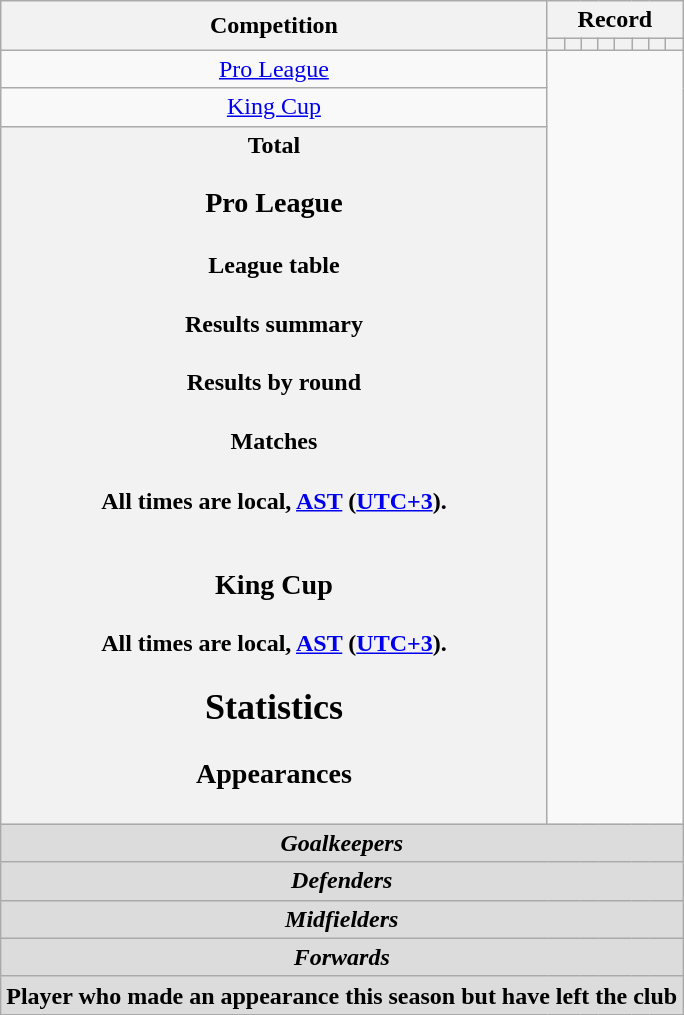<table class="wikitable" style="text-align: center">
<tr>
<th rowspan=2>Competition</th>
<th colspan=8>Record</th>
</tr>
<tr>
<th></th>
<th></th>
<th></th>
<th></th>
<th></th>
<th></th>
<th></th>
<th></th>
</tr>
<tr>
<td><a href='#'>Pro League</a><br></td>
</tr>
<tr>
<td><a href='#'>King Cup</a><br></td>
</tr>
<tr>
<th>Total<br>
<h3>Pro League</h3><h4>League table</h4><h4>Results summary</h4>
<h4>Results by round</h4><h4>Matches</h4>All times are local, <a href='#'>AST</a> (<a href='#'>UTC+3</a>).<br>


<br>




























<h3>King Cup</h3>
All times are local, <a href='#'>AST</a> (<a href='#'>UTC+3</a>).<br><h2>Statistics</h2><h3>Appearances</h3></th>
</tr>
<tr>
<th colspan=10 style=background:#dcdcdc; text-align:center><em>Goalkeepers</em><br>

</th>
</tr>
<tr>
<th colspan=10 style=background:#dcdcdc; text-align:center><em>Defenders</em><br>







</th>
</tr>
<tr>
<th colspan=10 style=background:#dcdcdc; text-align:center><em>Midfielders</em><br>









</th>
</tr>
<tr>
<th colspan=10 style=background:#dcdcdc; text-align:center><em>Forwards</em><br>


</th>
</tr>
<tr>
<th colspan=18 style=background:#dcdcdc; text-align:center>Player who made an appearance this season but have left the club<br>

</th>
</tr>
</table>
